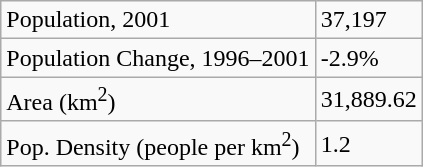<table class="wikitable">
<tr>
<td>Population, 2001</td>
<td>37,197</td>
</tr>
<tr>
<td>Population Change, 1996–2001</td>
<td>-2.9%</td>
</tr>
<tr>
<td>Area (km<sup>2</sup>)</td>
<td>31,889.62</td>
</tr>
<tr>
<td>Pop. Density (people per km<sup>2</sup>)</td>
<td>1.2</td>
</tr>
</table>
